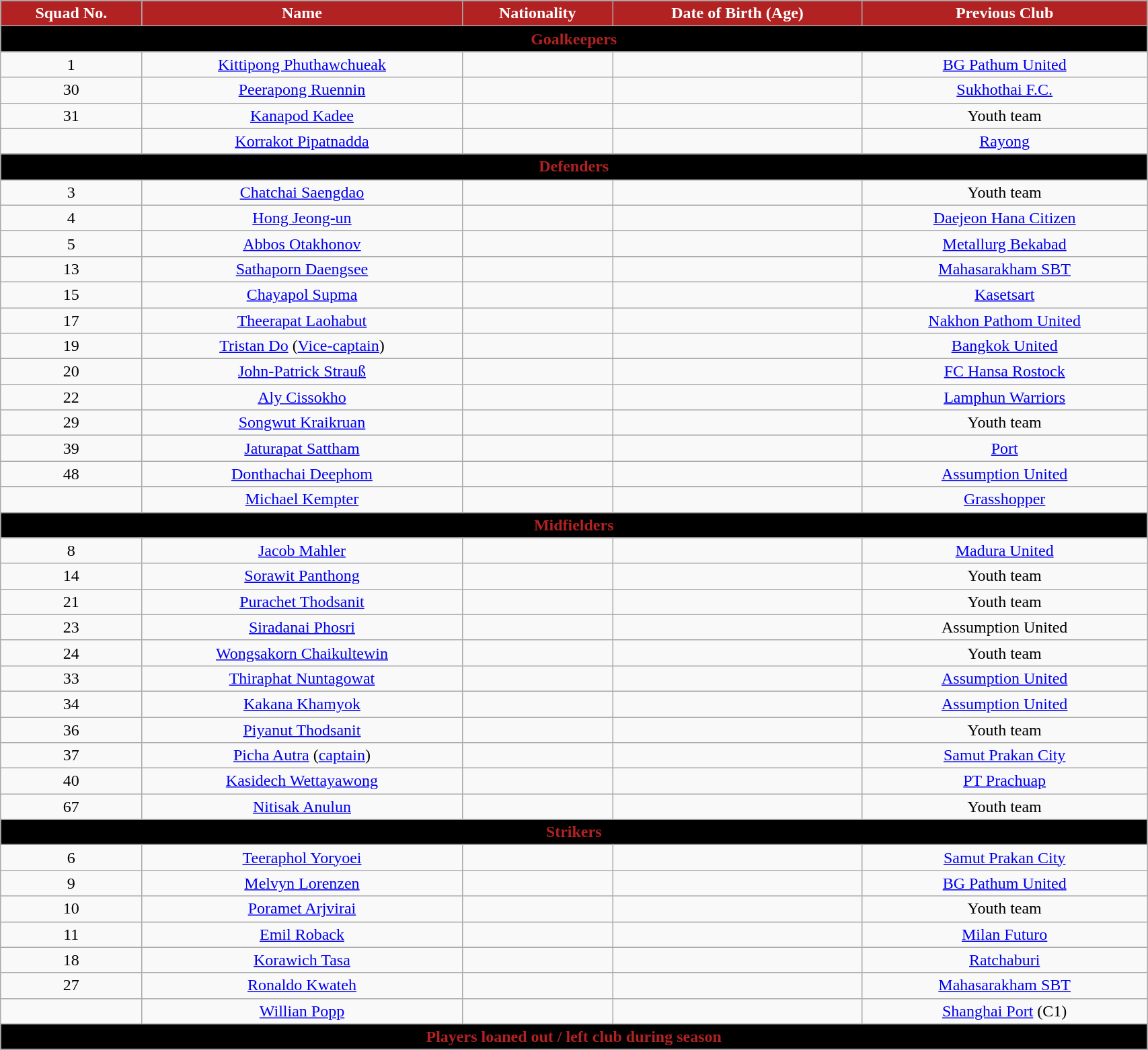<table class="wikitable" style="text-align:center; font-size:100%; width:90%;">
<tr>
<th style="background:firebrick; color:white; text-align:center;">Squad No.</th>
<th style="background:firebrick; color:white; text-align:center;">Name</th>
<th style="background:firebrick; color:white; text-align:center;">Nationality</th>
<th style="background:firebrick; color:white; text-align:center;">Date of Birth (Age)</th>
<th style="background:firebrick; color:white; text-align:center;">Previous Club</th>
</tr>
<tr>
<th colspan="8" style="background:black; color:firebrick; text-align:center">Goalkeepers</th>
</tr>
<tr>
<td>1</td>
<td><a href='#'>Kittipong Phuthawchueak</a></td>
<td></td>
<td></td>
<td> <a href='#'>BG Pathum United</a></td>
</tr>
<tr>
<td>30</td>
<td><a href='#'>Peerapong Ruennin</a></td>
<td></td>
<td></td>
<td> <a href='#'>Sukhothai F.C.</a></td>
</tr>
<tr>
<td>31</td>
<td><a href='#'>Kanapod Kadee</a></td>
<td></td>
<td></td>
<td>Youth team</td>
</tr>
<tr>
<td></td>
<td><a href='#'>Korrakot Pipatnadda</a></td>
<td></td>
<td></td>
<td> <a href='#'>Rayong</a></td>
</tr>
<tr>
<th colspan="8" style="background:black; color:firebrick; text-align:center">Defenders</th>
</tr>
<tr>
<td>3</td>
<td><a href='#'>Chatchai Saengdao</a></td>
<td></td>
<td></td>
<td>Youth team</td>
</tr>
<tr>
<td>4</td>
<td><a href='#'>Hong Jeong-un</a></td>
<td></td>
<td></td>
<td> <a href='#'>Daejeon Hana Citizen</a></td>
</tr>
<tr>
<td>5</td>
<td><a href='#'>Abbos Otakhonov</a></td>
<td></td>
<td></td>
<td> <a href='#'>Metallurg Bekabad</a></td>
</tr>
<tr>
<td>13</td>
<td><a href='#'>Sathaporn Daengsee</a></td>
<td></td>
<td></td>
<td> <a href='#'>Mahasarakham SBT</a></td>
</tr>
<tr>
<td>15</td>
<td><a href='#'>Chayapol Supma</a></td>
<td></td>
<td></td>
<td> <a href='#'>Kasetsart</a></td>
</tr>
<tr>
<td>17</td>
<td><a href='#'>Theerapat Laohabut</a></td>
<td></td>
<td></td>
<td> <a href='#'>Nakhon Pathom United</a></td>
</tr>
<tr>
<td>19</td>
<td><a href='#'>Tristan Do</a> (<a href='#'>Vice-captain</a>)</td>
<td></td>
<td></td>
<td> <a href='#'>Bangkok United</a></td>
</tr>
<tr>
<td>20</td>
<td><a href='#'>John-Patrick Strauß</a></td>
<td></td>
<td></td>
<td> <a href='#'>FC Hansa Rostock</a></td>
</tr>
<tr>
<td>22</td>
<td><a href='#'>Aly Cissokho</a></td>
<td></td>
<td></td>
<td> <a href='#'>Lamphun Warriors</a></td>
</tr>
<tr>
<td>29</td>
<td><a href='#'>Songwut Kraikruan</a></td>
<td></td>
<td></td>
<td>Youth team</td>
</tr>
<tr>
<td>39</td>
<td><a href='#'>Jaturapat Sattham</a></td>
<td></td>
<td></td>
<td> <a href='#'>Port</a></td>
</tr>
<tr>
<td>48</td>
<td><a href='#'>Donthachai Deephom</a></td>
<td></td>
<td></td>
<td> <a href='#'>Assumption United</a></td>
</tr>
<tr>
<td></td>
<td><a href='#'>Michael Kempter</a></td>
<td></td>
<td></td>
<td> <a href='#'>Grasshopper</a></td>
</tr>
<tr>
<th colspan="8" style="background:black; color:firebrick; text-align:center">Midfielders</th>
</tr>
<tr>
<td>8</td>
<td><a href='#'>Jacob Mahler</a></td>
<td></td>
<td></td>
<td> <a href='#'>Madura United</a></td>
</tr>
<tr>
<td>14</td>
<td><a href='#'>Sorawit Panthong</a></td>
<td></td>
<td></td>
<td>Youth team</td>
</tr>
<tr>
<td>21</td>
<td><a href='#'>Purachet Thodsanit</a></td>
<td></td>
<td></td>
<td>Youth team</td>
</tr>
<tr>
<td>23</td>
<td><a href='#'>Siradanai Phosri</a></td>
<td></td>
<td></td>
<td> Assumption United</td>
</tr>
<tr>
<td>24</td>
<td><a href='#'>Wongsakorn Chaikultewin</a></td>
<td></td>
<td></td>
<td>Youth team</td>
</tr>
<tr>
<td>33</td>
<td><a href='#'>Thiraphat Nuntagowat</a></td>
<td></td>
<td></td>
<td> <a href='#'>Assumption United</a></td>
</tr>
<tr>
<td>34</td>
<td><a href='#'>Kakana Khamyok</a></td>
<td></td>
<td></td>
<td> <a href='#'>Assumption United</a></td>
</tr>
<tr>
<td>36</td>
<td><a href='#'>Piyanut Thodsanit</a></td>
<td></td>
<td></td>
<td>Youth team</td>
</tr>
<tr>
<td>37</td>
<td><a href='#'>Picha Autra</a> (<a href='#'>captain</a>)</td>
<td></td>
<td></td>
<td> <a href='#'>Samut Prakan City</a></td>
</tr>
<tr>
<td>40</td>
<td><a href='#'>Kasidech Wettayawong</a></td>
<td></td>
<td></td>
<td> <a href='#'>PT Prachuap</a></td>
</tr>
<tr>
<td>67</td>
<td><a href='#'>Nitisak Anulun</a></td>
<td></td>
<td></td>
<td>Youth team</td>
</tr>
<tr>
<th colspan="6" style="background:black; color:firebrick; text-align:center">Strikers</th>
</tr>
<tr>
<td>6</td>
<td><a href='#'>Teeraphol Yoryoei</a></td>
<td></td>
<td></td>
<td> <a href='#'>Samut Prakan City</a></td>
</tr>
<tr>
<td>9</td>
<td><a href='#'>Melvyn Lorenzen</a></td>
<td></td>
<td></td>
<td> <a href='#'>BG Pathum United</a></td>
</tr>
<tr>
<td>10</td>
<td><a href='#'>Poramet Arjvirai</a></td>
<td></td>
<td></td>
<td>Youth team</td>
</tr>
<tr>
<td>11</td>
<td><a href='#'>Emil Roback</a></td>
<td></td>
<td></td>
<td> <a href='#'>Milan Futuro</a></td>
</tr>
<tr>
<td>18</td>
<td><a href='#'>Korawich Tasa</a></td>
<td></td>
<td></td>
<td> <a href='#'>Ratchaburi</a></td>
</tr>
<tr>
<td>27</td>
<td><a href='#'>Ronaldo Kwateh</a></td>
<td></td>
<td></td>
<td> <a href='#'>Mahasarakham SBT</a></td>
</tr>
<tr>
<td></td>
<td><a href='#'>Willian Popp</a></td>
<td></td>
<td></td>
<td> <a href='#'>Shanghai Port</a> (C1)</td>
</tr>
<tr>
<th colspan="8" style="background:black; color:firebrick; text-align:center">Players loaned out / left club during season</th>
</tr>
<tr>
</tr>
</table>
